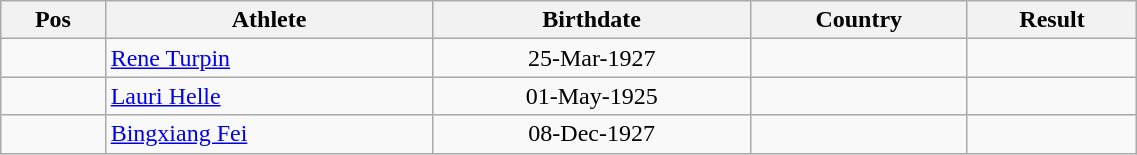<table class="wikitable"  style="text-align:center; width:60%;">
<tr>
<th>Pos</th>
<th>Athlete</th>
<th>Birthdate</th>
<th>Country</th>
<th>Result</th>
</tr>
<tr>
<td align=center></td>
<td align=left><a href='#'>Rene Turpin</a></td>
<td>25-Mar-1927</td>
<td align=left></td>
<td></td>
</tr>
<tr>
<td align=center></td>
<td align=left><a href='#'>Lauri Helle</a></td>
<td>01-May-1925</td>
<td align=left></td>
<td></td>
</tr>
<tr>
<td align=center></td>
<td align=left><a href='#'>Bingxiang Fei</a></td>
<td>08-Dec-1927</td>
<td align=left></td>
<td></td>
</tr>
</table>
